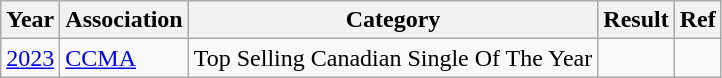<table class="wikitable">
<tr>
<th>Year</th>
<th>Association</th>
<th>Category</th>
<th>Result</th>
<th>Ref</th>
</tr>
<tr>
<td><a href='#'>2023</a></td>
<td><a href='#'>CCMA</a></td>
<td>Top Selling Canadian Single Of The Year</td>
<td></td>
<td></td>
</tr>
</table>
